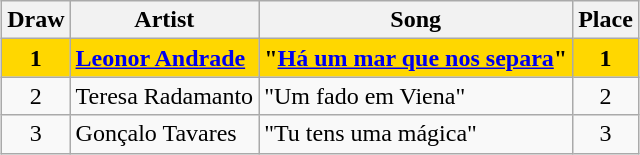<table class="sortable wikitable" style="margin: 1em auto 1em auto; text-align:center">
<tr>
<th>Draw</th>
<th>Artist</th>
<th>Song</th>
<th>Place</th>
</tr>
<tr style="font-weight:bold; background:gold;">
<td>1</td>
<td align="left"><a href='#'>Leonor Andrade</a></td>
<td align="left">"<a href='#'>Há um mar que nos separa</a>"</td>
<td>1</td>
</tr>
<tr>
<td>2</td>
<td align="left">Teresa Radamanto</td>
<td align="left">"Um fado em Viena"</td>
<td>2</td>
</tr>
<tr>
<td>3</td>
<td align="left">Gonçalo Tavares</td>
<td align="left">"Tu tens uma mágica"</td>
<td>3</td>
</tr>
</table>
